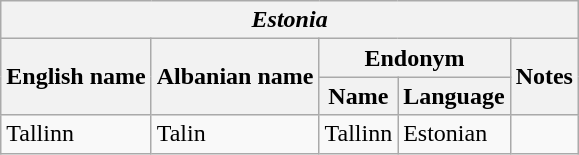<table class="wikitable sortable">
<tr>
<th colspan="5"> <em>Estonia</em></th>
</tr>
<tr>
<th rowspan="2">English name</th>
<th rowspan="2">Albanian name</th>
<th colspan="2">Endonym</th>
<th rowspan="2">Notes</th>
</tr>
<tr>
<th>Name</th>
<th>Language</th>
</tr>
<tr>
<td>Tallinn</td>
<td>Talin</td>
<td>Tallinn</td>
<td>Estonian</td>
<td></td>
</tr>
</table>
